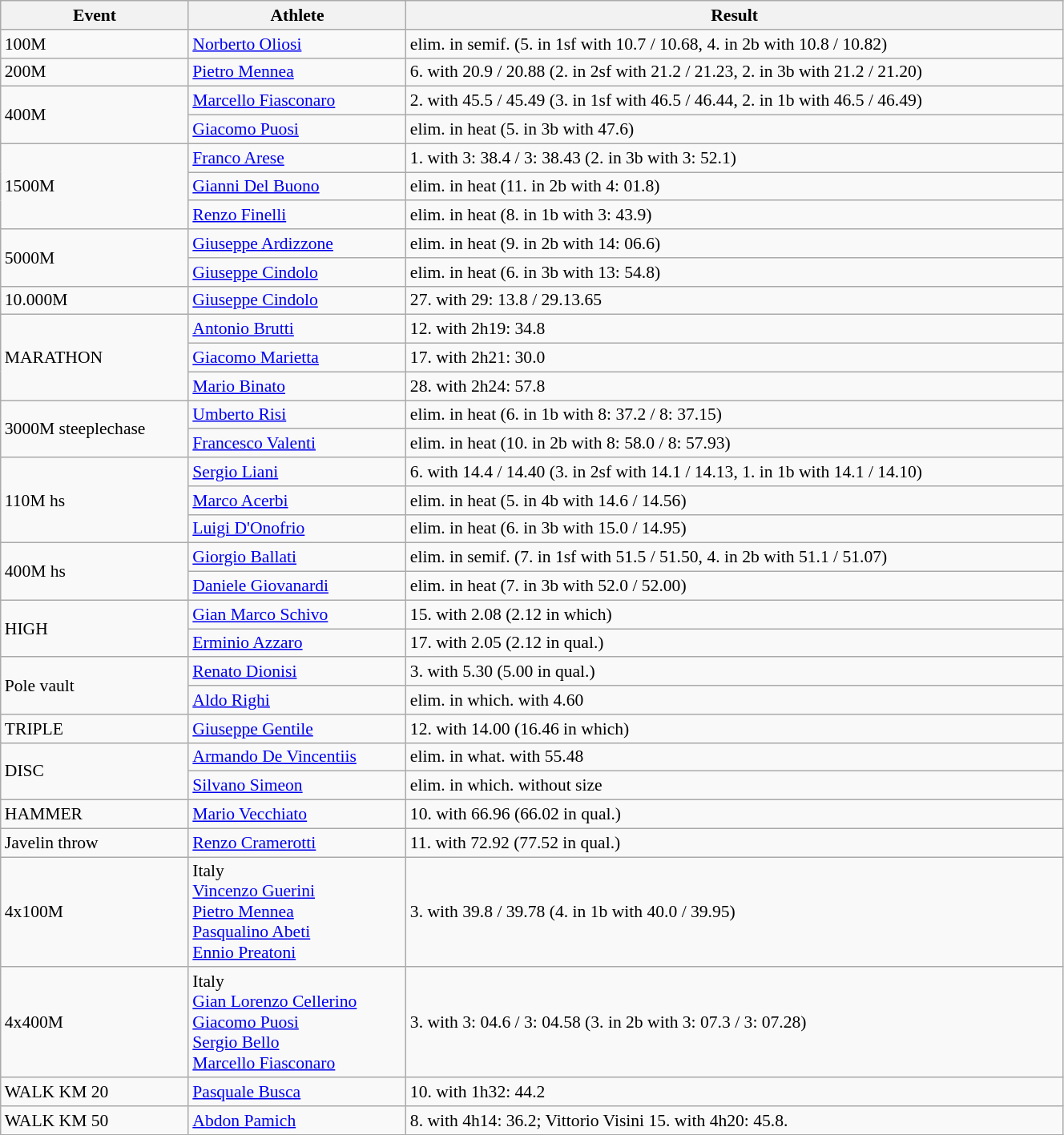<table class="wikitable" width=70% style="font-size:90%; text-align:left;">
<tr>
<th>Event</th>
<th>Athlete</th>
<th>Result</th>
</tr>
<tr>
<td>100M</td>
<td><a href='#'>Norberto Oliosi</a></td>
<td>elim. in semif. (5. in 1sf with 10.7 / 10.68, 4. in 2b with 10.8 / 10.82)</td>
</tr>
<tr>
<td>200M</td>
<td><a href='#'>Pietro Mennea</a></td>
<td>6. with 20.9 / 20.88 (2. in 2sf with 21.2 / 21.23, 2. in 3b with 21.2 / 21.20)</td>
</tr>
<tr>
<td rowspan=2>400M</td>
<td><a href='#'>Marcello Fiasconaro</a></td>
<td>2. with 45.5 / 45.49 (3. in 1sf with 46.5 / 46.44, 2. in 1b with 46.5 / 46.49)</td>
</tr>
<tr>
<td><a href='#'>Giacomo Puosi</a></td>
<td>elim. in heat (5. in 3b with 47.6)</td>
</tr>
<tr>
<td rowspan=3>1500M</td>
<td><a href='#'>Franco Arese</a></td>
<td>1. with 3: 38.4 / 3: 38.43 (2. in 3b with 3: 52.1)</td>
</tr>
<tr>
<td><a href='#'>Gianni Del Buono</a></td>
<td>elim. in heat (11. in 2b with 4: 01.8)</td>
</tr>
<tr>
<td><a href='#'>Renzo Finelli</a></td>
<td>elim. in heat (8. in 1b with 3: 43.9)</td>
</tr>
<tr>
<td rowspan=2>5000M</td>
<td><a href='#'>Giuseppe Ardizzone</a></td>
<td>elim. in heat (9. in 2b with 14: 06.6)</td>
</tr>
<tr>
<td><a href='#'>Giuseppe Cindolo</a></td>
<td>elim. in heat (6. in 3b with 13: 54.8)</td>
</tr>
<tr>
<td>10.000M</td>
<td><a href='#'>Giuseppe Cindolo</a></td>
<td>27. with 29: 13.8 / 29.13.65</td>
</tr>
<tr>
<td rowspan=3>MARATHON</td>
<td><a href='#'>Antonio Brutti</a></td>
<td>12. with 2h19: 34.8</td>
</tr>
<tr>
<td><a href='#'>Giacomo Marietta</a></td>
<td>17. with 2h21: 30.0</td>
</tr>
<tr>
<td><a href='#'>Mario Binato</a></td>
<td>28. with 2h24: 57.8</td>
</tr>
<tr>
<td rowspan=2>3000M steeplechase</td>
<td><a href='#'>Umberto Risi</a></td>
<td>elim. in heat (6. in 1b with 8: 37.2 / 8: 37.15)</td>
</tr>
<tr>
<td><a href='#'>Francesco Valenti</a></td>
<td>elim. in heat (10. in 2b with 8: 58.0 / 8: 57.93)</td>
</tr>
<tr>
<td rowspan=3>110M hs</td>
<td><a href='#'>Sergio Liani</a></td>
<td>6. with 14.4 / 14.40 (3. in 2sf with 14.1 / 14.13, 1. in 1b with 14.1 / 14.10)</td>
</tr>
<tr>
<td><a href='#'>Marco Acerbi</a></td>
<td>elim. in heat (5. in 4b with 14.6 / 14.56)</td>
</tr>
<tr>
<td><a href='#'>Luigi D'Onofrio</a></td>
<td>elim. in heat (6. in 3b with 15.0 / 14.95)</td>
</tr>
<tr>
<td rowspan=2>400M hs</td>
<td><a href='#'>Giorgio Ballati</a></td>
<td>elim. in semif. (7. in 1sf with 51.5 / 51.50, 4. in 2b with 51.1 / 51.07)</td>
</tr>
<tr>
<td><a href='#'>Daniele Giovanardi</a></td>
<td>elim. in heat (7. in 3b with 52.0 / 52.00)</td>
</tr>
<tr>
<td rowspan=2>HIGH</td>
<td><a href='#'>Gian Marco Schivo</a></td>
<td>15. with 2.08 (2.12 in which)</td>
</tr>
<tr>
<td><a href='#'>Erminio Azzaro</a></td>
<td>17. with 2.05 (2.12 in qual.)</td>
</tr>
<tr>
<td rowspan=2>Pole vault</td>
<td><a href='#'>Renato Dionisi</a></td>
<td>3. with 5.30 (5.00 in qual.)</td>
</tr>
<tr>
<td><a href='#'>Aldo Righi</a></td>
<td>elim. in which. with 4.60</td>
</tr>
<tr>
<td>TRIPLE</td>
<td><a href='#'>Giuseppe Gentile</a></td>
<td>12. with 14.00 (16.46 in which)</td>
</tr>
<tr>
<td rowspan=2>DISC</td>
<td><a href='#'>Armando De Vincentiis</a></td>
<td>elim. in what. with 55.48</td>
</tr>
<tr>
<td><a href='#'>Silvano Simeon</a></td>
<td>elim. in which. without size</td>
</tr>
<tr>
<td>HAMMER</td>
<td><a href='#'>Mario Vecchiato</a></td>
<td>10. with 66.96 (66.02 in qual.)</td>
</tr>
<tr>
<td>Javelin throw</td>
<td><a href='#'>Renzo Cramerotti</a></td>
<td>11. with 72.92 (77.52 in qual.)</td>
</tr>
<tr>
<td>4x100M</td>
<td>Italy<br><a href='#'>Vincenzo Guerini</a><br><a href='#'>Pietro Mennea</a><br><a href='#'>Pasqualino Abeti</a><br><a href='#'>Ennio Preatoni</a></td>
<td>3. with 39.8 / 39.78 (4. in 1b with 40.0 / 39.95)</td>
</tr>
<tr>
<td>4x400M</td>
<td>Italy<br><a href='#'>Gian Lorenzo Cellerino</a><br><a href='#'>Giacomo Puosi</a><br><a href='#'>Sergio Bello</a><br><a href='#'>Marcello Fiasconaro</a></td>
<td>3. with 3: 04.6 / 3: 04.58 (3. in 2b with 3: 07.3 / 3: 07.28)</td>
</tr>
<tr>
<td>WALK KM 20</td>
<td><a href='#'>Pasquale Busca</a></td>
<td>10. with 1h32: 44.2</td>
</tr>
<tr>
<td>WALK KM 50</td>
<td><a href='#'>Abdon Pamich</a></td>
<td>8. with 4h14: 36.2; Vittorio Visini 15. with 4h20: 45.8.</td>
</tr>
</table>
